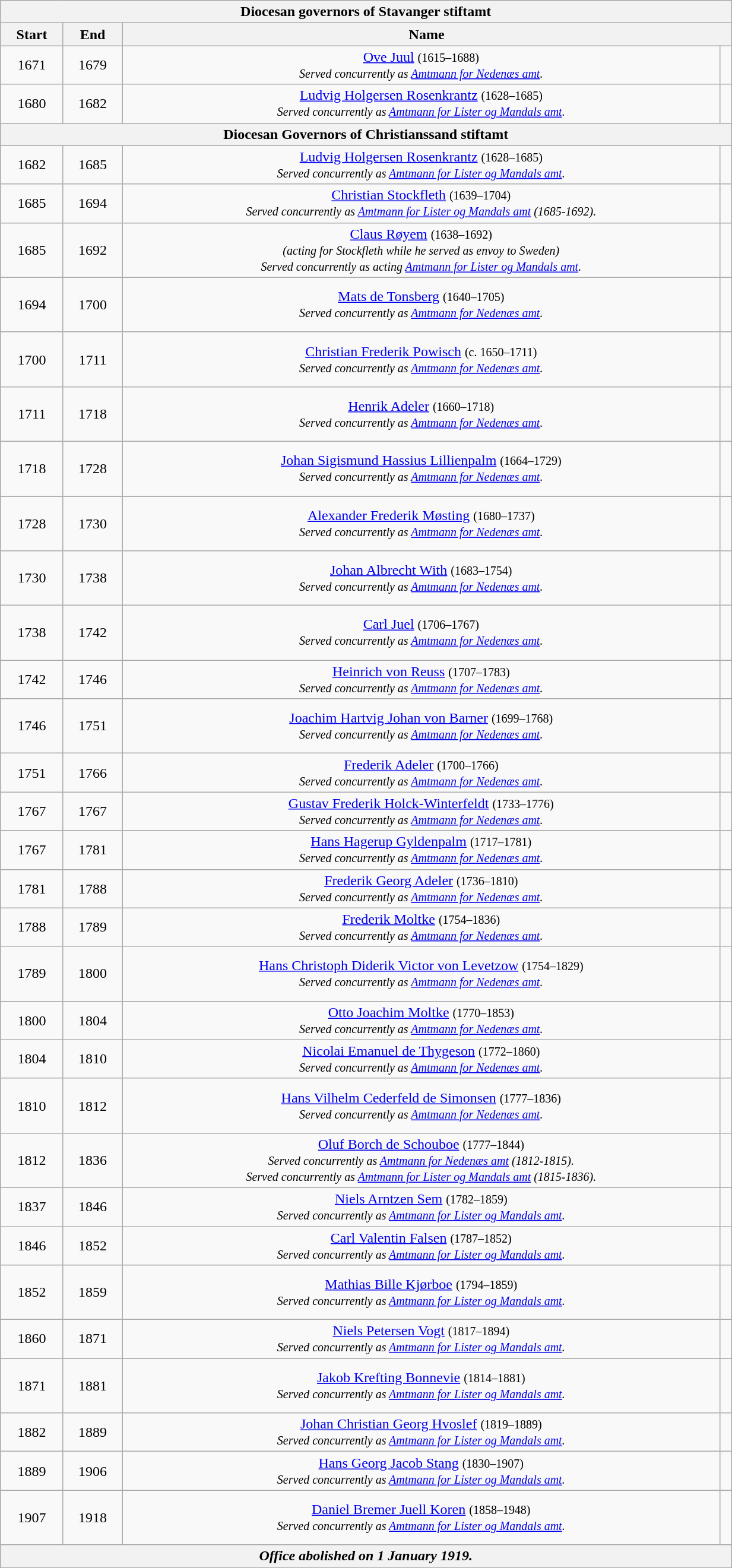<table class="wikitable" style="text-align:center; width:65%;">
<tr>
<th colspan=4>Diocesan governors of Stavanger stiftamt</th>
</tr>
<tr>
<th>Start</th>
<th>End</th>
<th colspan="2">Name</th>
</tr>
<tr>
<td>1671</td>
<td>1679</td>
<td><a href='#'>Ove Juul</a> <small>(1615–1688)<br><em>Served concurrently as <a href='#'>Amtmann for Nedenæs amt</a>.</em></small></td>
<td></td>
</tr>
<tr>
<td>1680</td>
<td>1682</td>
<td><a href='#'>Ludvig Holgersen Rosenkrantz</a> <small>(1628–1685)<br><em>Served concurrently as <a href='#'>Amtmann for Lister og Mandals amt</a>.</em></small></td>
<td></td>
</tr>
<tr>
<th colspan=4>Diocesan Governors of Christianssand stiftamt</th>
</tr>
<tr>
<td>1682</td>
<td>1685</td>
<td><a href='#'>Ludvig Holgersen Rosenkrantz</a> <small>(1628–1685)<br><em>Served concurrently as <a href='#'>Amtmann for Lister og Mandals amt</a>.</em></small></td>
<td></td>
</tr>
<tr>
<td>1685</td>
<td>1694</td>
<td><a href='#'>Christian Stockfleth</a> <small>(1639–1704)<br><em>Served concurrently as <a href='#'>Amtmann for Lister og Mandals amt</a> (1685-1692).</em></small></td>
<td></td>
</tr>
<tr>
<td>1685</td>
<td>1692</td>
<td><a href='#'>Claus Røyem</a> <small>(1638–1692)<br><em>(acting for Stockfleth while he served as envoy to Sweden)</em><br><em>Served concurrently as acting <a href='#'>Amtmann for Lister og Mandals amt</a>.</em></small></td>
<td><br><br><br></td>
</tr>
<tr>
<td>1694</td>
<td>1700</td>
<td><a href='#'>Mats de Tonsberg</a> <small>(1640–1705)<br><em>Served concurrently as <a href='#'>Amtmann for Nedenæs amt</a>.</em></small></td>
<td><br><br><br></td>
</tr>
<tr>
<td>1700</td>
<td>1711</td>
<td><a href='#'>Christian Frederik Powisch</a> <small>(c. 1650–1711)<br><em>Served concurrently as <a href='#'>Amtmann for Nedenæs amt</a>.</em></small></td>
<td><br><br><br></td>
</tr>
<tr>
<td>1711</td>
<td>1718</td>
<td><a href='#'>Henrik Adeler</a> <small>(1660–1718)<br><em>Served concurrently as <a href='#'>Amtmann for Nedenæs amt</a>.</em></small></td>
<td><br><br><br></td>
</tr>
<tr>
<td>1718</td>
<td>1728</td>
<td><a href='#'>Johan Sigismund Hassius Lillienpalm</a> <small>(1664–1729)<br><em>Served concurrently as <a href='#'>Amtmann for Nedenæs amt</a>.</em></small></td>
<td><br><br><br></td>
</tr>
<tr>
<td>1728</td>
<td>1730</td>
<td><a href='#'>Alexander Frederik Møsting</a> <small>(1680–1737)<br><em>Served concurrently as <a href='#'>Amtmann for Nedenæs amt</a>.</em></small></td>
<td><br><br><br></td>
</tr>
<tr>
<td>1730</td>
<td>1738</td>
<td><a href='#'>Johan Albrecht With</a> <small>(1683–1754)<br><em>Served concurrently as <a href='#'>Amtmann for Nedenæs amt</a>.</em></small></td>
<td><br><br><br></td>
</tr>
<tr>
<td>1738</td>
<td>1742</td>
<td><a href='#'>Carl Juel</a> <small>(1706–1767)<br><em>Served concurrently as <a href='#'>Amtmann for Nedenæs amt</a>.</em></small></td>
<td><br><br><br></td>
</tr>
<tr>
<td>1742</td>
<td>1746</td>
<td><a href='#'>Heinrich von Reuss</a> <small>(1707–1783)<br><em>Served concurrently as <a href='#'>Amtmann for Nedenæs amt</a>.</em></small></td>
<td></td>
</tr>
<tr>
<td>1746</td>
<td>1751</td>
<td><a href='#'>Joachim Hartvig Johan von Barner</a> <small>(1699–1768)<br><em>Served concurrently as <a href='#'>Amtmann for Nedenæs amt</a>.</em></small></td>
<td><br><br><br></td>
</tr>
<tr>
<td>1751</td>
<td>1766</td>
<td><a href='#'>Frederik Adeler</a> <small>(1700–1766)<br><em>Served concurrently as <a href='#'>Amtmann for Nedenæs amt</a>.</em></small></td>
<td></td>
</tr>
<tr>
<td>1767</td>
<td>1767</td>
<td><a href='#'>Gustav Frederik Holck-Winterfeldt</a> <small>(1733–1776)<br><em>Served concurrently as <a href='#'>Amtmann for Nedenæs amt</a>.</em></small></td>
<td></td>
</tr>
<tr>
<td>1767</td>
<td>1781</td>
<td><a href='#'>Hans Hagerup Gyldenpalm</a> <small>(1717–1781)<br><em>Served concurrently as <a href='#'>Amtmann for Nedenæs amt</a>.</em></small></td>
<td></td>
</tr>
<tr>
<td>1781</td>
<td>1788</td>
<td><a href='#'>Frederik Georg Adeler</a> <small>(1736–1810)<br><em>Served concurrently as <a href='#'>Amtmann for Nedenæs amt</a>.</em></small></td>
<td></td>
</tr>
<tr>
<td>1788</td>
<td>1789</td>
<td><a href='#'>Frederik Moltke</a> <small>(1754–1836)<br><em>Served concurrently as <a href='#'>Amtmann for Nedenæs amt</a>.</em></small></td>
<td></td>
</tr>
<tr>
<td>1789</td>
<td>1800</td>
<td><a href='#'>Hans Christoph Diderik Victor von Levetzow</a> <small>(1754–1829)<br><em>Served concurrently as <a href='#'>Amtmann for Nedenæs amt</a>.</em></small></td>
<td><br><br><br></td>
</tr>
<tr>
<td>1800</td>
<td>1804</td>
<td><a href='#'>Otto Joachim Moltke</a> <small>(1770–1853)<br><em>Served concurrently as <a href='#'>Amtmann for Nedenæs amt</a>.</em></small></td>
<td></td>
</tr>
<tr>
<td>1804</td>
<td>1810</td>
<td><a href='#'>Nicolai Emanuel de Thygeson</a> <small>(1772–1860)<br><em>Served concurrently as <a href='#'>Amtmann for Nedenæs amt</a>.</em></small></td>
<td></td>
</tr>
<tr>
<td>1810</td>
<td>1812</td>
<td><a href='#'>Hans Vilhelm Cederfeld de Simonsen</a> <small>(1777–1836)<br><em>Served concurrently as <a href='#'>Amtmann for Nedenæs amt</a>.</em></small></td>
<td><br><br><br></td>
</tr>
<tr>
<td>1812</td>
<td>1836</td>
<td><a href='#'>Oluf Borch de Schouboe</a> <small>(1777–1844)<br><em>Served concurrently as <a href='#'>Amtmann for Nedenæs amt</a> (1812-1815).</em><br><em>Served concurrently as <a href='#'>Amtmann for Lister og Mandals amt</a> (1815-1836).</em></small></td>
<td><br><br><br></td>
</tr>
<tr>
<td>1837</td>
<td>1846</td>
<td><a href='#'>Niels Arntzen Sem</a> <small>(1782–1859)<br><em>Served concurrently as <a href='#'>Amtmann for Lister og Mandals amt</a>.</em></small></td>
<td></td>
</tr>
<tr>
<td>1846</td>
<td>1852</td>
<td><a href='#'>Carl Valentin Falsen</a> <small>(1787–1852)<br><em>Served concurrently as <a href='#'>Amtmann for Lister og Mandals amt</a>.</em></small></td>
<td></td>
</tr>
<tr>
<td>1852</td>
<td>1859</td>
<td><a href='#'>Mathias Bille Kjørboe</a> <small>(1794–1859)<br><em>Served concurrently as <a href='#'>Amtmann for Lister og Mandals amt</a>.</em></small></td>
<td><br><br><br></td>
</tr>
<tr>
<td>1860</td>
<td>1871</td>
<td><a href='#'>Niels Petersen Vogt</a> <small>(1817–1894)<br><em>Served concurrently as <a href='#'>Amtmann for Lister og Mandals amt</a>.</em></small></td>
<td></td>
</tr>
<tr>
<td>1871</td>
<td>1881</td>
<td><a href='#'>Jakob Krefting Bonnevie</a> <small>(1814–1881)<br><em>Served concurrently as <a href='#'>Amtmann for Lister og Mandals amt</a>.</em></small></td>
<td><br><br><br></td>
</tr>
<tr>
<td>1882</td>
<td>1889</td>
<td><a href='#'>Johan Christian Georg Hvoslef</a> <small>(1819–1889)<br><em>Served concurrently as <a href='#'>Amtmann for Lister og Mandals amt</a>.</em></small></td>
<td></td>
</tr>
<tr>
<td>1889</td>
<td>1906</td>
<td><a href='#'>Hans Georg Jacob Stang</a> <small>(1830–1907)<br><em>Served concurrently as <a href='#'>Amtmann for Lister og Mandals amt</a>.</em></small></td>
<td></td>
</tr>
<tr>
<td>1907</td>
<td>1918</td>
<td><a href='#'>Daniel Bremer Juell Koren</a> <small>(1858–1948)<br><em>Served concurrently as <a href='#'>Amtmann for Lister og Mandals amt</a>.</em></small></td>
<td><br><br><br></td>
</tr>
<tr>
<th colspan=4><em>Office abolished on 1 January 1919.</em></th>
</tr>
</table>
